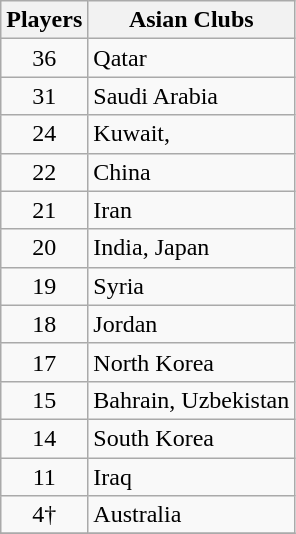<table class="wikitable">
<tr>
<th>Players</th>
<th>Asian Clubs</th>
</tr>
<tr>
<td align="center">36</td>
<td> Qatar</td>
</tr>
<tr>
<td align="center">31</td>
<td> Saudi Arabia</td>
</tr>
<tr>
<td align="center">24</td>
<td> Kuwait, </td>
</tr>
<tr>
<td align="center">22</td>
<td> China</td>
</tr>
<tr>
<td align="center">21</td>
<td> Iran</td>
</tr>
<tr>
<td align="center">20</td>
<td> India,  Japan</td>
</tr>
<tr>
<td align="center">19</td>
<td> Syria</td>
</tr>
<tr>
<td align="center">18</td>
<td> Jordan</td>
</tr>
<tr>
<td align="center">17</td>
<td> North Korea</td>
</tr>
<tr>
<td align="center">15</td>
<td> Bahrain,  Uzbekistan</td>
</tr>
<tr>
<td align="center">14</td>
<td> South Korea</td>
</tr>
<tr>
<td align="center">11</td>
<td> Iraq</td>
</tr>
<tr>
<td align="center">4†</td>
<td> Australia</td>
</tr>
<tr>
</tr>
</table>
